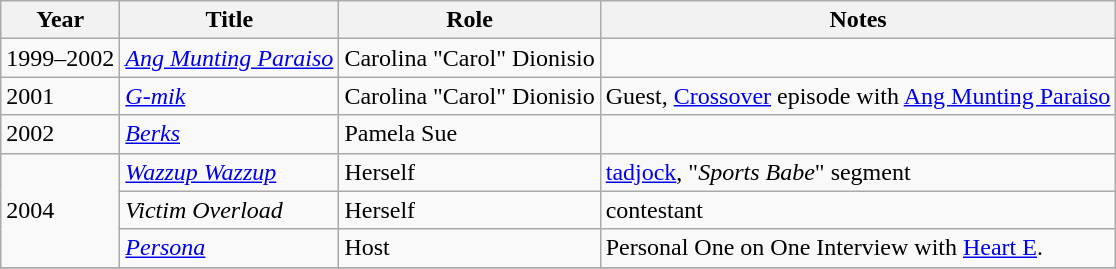<table class="wikitable sortable">
<tr>
<th>Year</th>
<th>Title</th>
<th>Role</th>
<th class="unsortable">Notes</th>
</tr>
<tr>
<td>1999–2002</td>
<td><em><a href='#'>Ang Munting Paraiso</a></em></td>
<td>Carolina "Carol" Dionisio</td>
<td></td>
</tr>
<tr>
<td>2001</td>
<td><em><a href='#'>G-mik</a></em></td>
<td>Carolina "Carol" Dionisio</td>
<td>Guest, <a href='#'>Crossover</a> episode with <a href='#'>Ang Munting Paraiso</a></td>
</tr>
<tr>
<td>2002</td>
<td><em><a href='#'>Berks</a></em></td>
<td>Pamela Sue</td>
<td></td>
</tr>
<tr>
<td rowspan="3">2004</td>
<td><em><a href='#'>Wazzup Wazzup</a></em></td>
<td>Herself</td>
<td><a href='#'>tadjock</a>, "<em>Sports Babe</em>" segment</td>
</tr>
<tr>
<td><em>Victim Overload</em></td>
<td>Herself</td>
<td>contestant</td>
</tr>
<tr>
<td><em><a href='#'>Persona</a></em></td>
<td>Host</td>
<td>Personal One on One Interview with <a href='#'>Heart E</a>.</td>
</tr>
<tr>
</tr>
</table>
